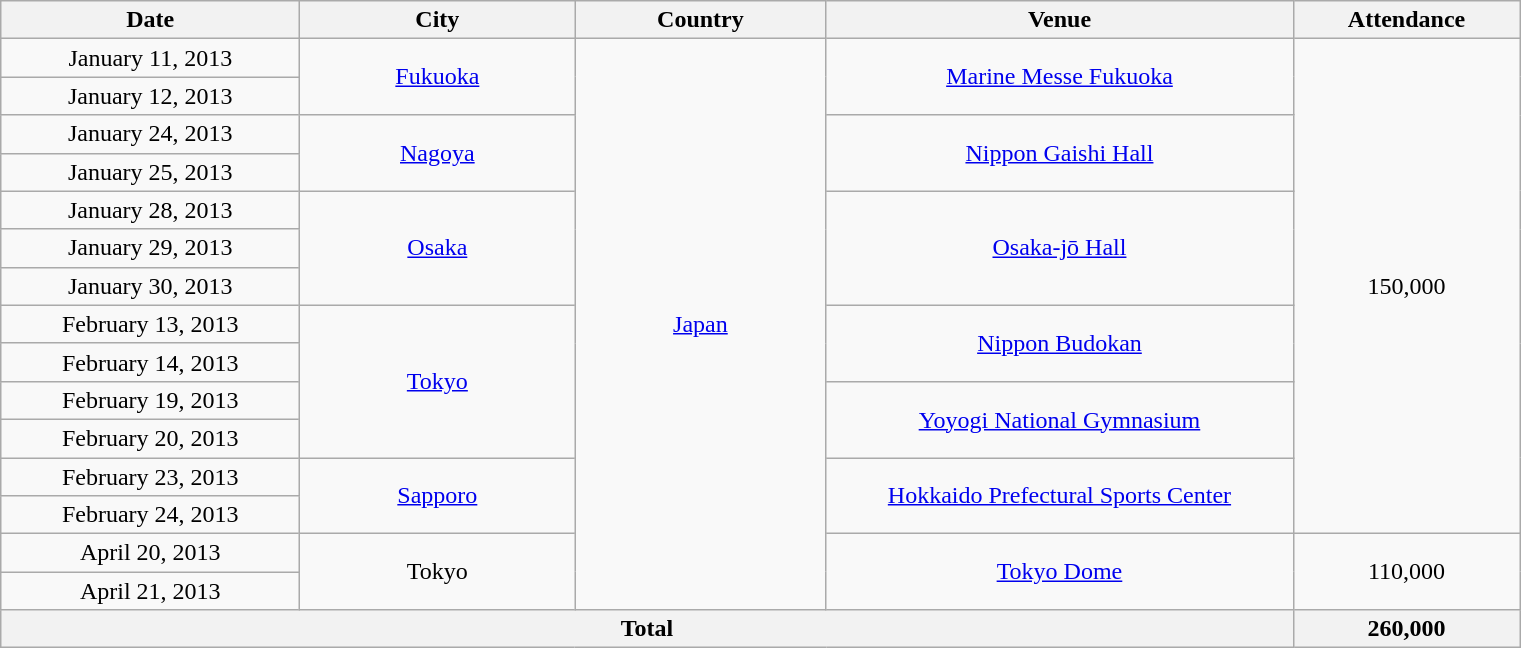<table class="wikitable" style="text-align:center;">
<tr>
<th scope="col" style="width:12em;">Date</th>
<th scope="col" style="width:11em;">City</th>
<th scope="col" style="width:10em;">Country</th>
<th scope="col" style="width:19em;">Venue</th>
<th scope="col" style="width:9em;">Attendance</th>
</tr>
<tr>
<td>January 11, 2013</td>
<td rowspan="2"><a href='#'>Fukuoka</a></td>
<td rowspan="15"><a href='#'>Japan</a></td>
<td rowspan="2"><a href='#'>Marine Messe Fukuoka</a></td>
<td rowspan="13">150,000</td>
</tr>
<tr>
<td>January 12, 2013</td>
</tr>
<tr>
<td>January 24, 2013</td>
<td rowspan="2"><a href='#'>Nagoya</a></td>
<td rowspan="2"><a href='#'>Nippon Gaishi Hall</a></td>
</tr>
<tr>
<td>January 25, 2013</td>
</tr>
<tr>
<td>January 28, 2013</td>
<td rowspan="3"><a href='#'>Osaka</a></td>
<td rowspan="3"><a href='#'>Osaka-jō Hall</a></td>
</tr>
<tr>
<td>January 29, 2013</td>
</tr>
<tr>
<td>January 30, 2013</td>
</tr>
<tr>
<td>February 13, 2013</td>
<td rowspan="4"><a href='#'>Tokyo</a></td>
<td rowspan="2"><a href='#'>Nippon Budokan</a></td>
</tr>
<tr>
<td>February 14, 2013</td>
</tr>
<tr>
<td>February 19, 2013</td>
<td rowspan="2"><a href='#'>Yoyogi National Gymnasium</a></td>
</tr>
<tr>
<td>February 20, 2013</td>
</tr>
<tr>
<td>February 23, 2013</td>
<td rowspan="2"><a href='#'>Sapporo</a></td>
<td rowspan="2"><a href='#'>Hokkaido Prefectural Sports Center</a></td>
</tr>
<tr>
<td>February 24, 2013</td>
</tr>
<tr>
<td>April 20, 2013</td>
<td rowspan="2">Tokyo</td>
<td rowspan="2"><a href='#'>Tokyo Dome</a></td>
<td rowspan="2">110,000</td>
</tr>
<tr>
<td>April 21, 2013</td>
</tr>
<tr>
<th colspan="4">Total</th>
<th>260,000</th>
</tr>
</table>
